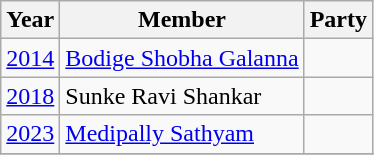<table class="wikitable sortable">
<tr>
<th>Year</th>
<th>Member</th>
<th colspan="2">Party</th>
</tr>
<tr>
<td><a href='#'>2014</a></td>
<td><a href='#'>Bodige Shobha Galanna</a></td>
<td></td>
</tr>
<tr>
<td><a href='#'>2018</a></td>
<td>Sunke Ravi Shankar</td>
<td></td>
</tr>
<tr>
<td><a href='#'>2023</a></td>
<td><a href='#'>Medipally Sathyam</a></td>
<td></td>
</tr>
<tr>
</tr>
</table>
